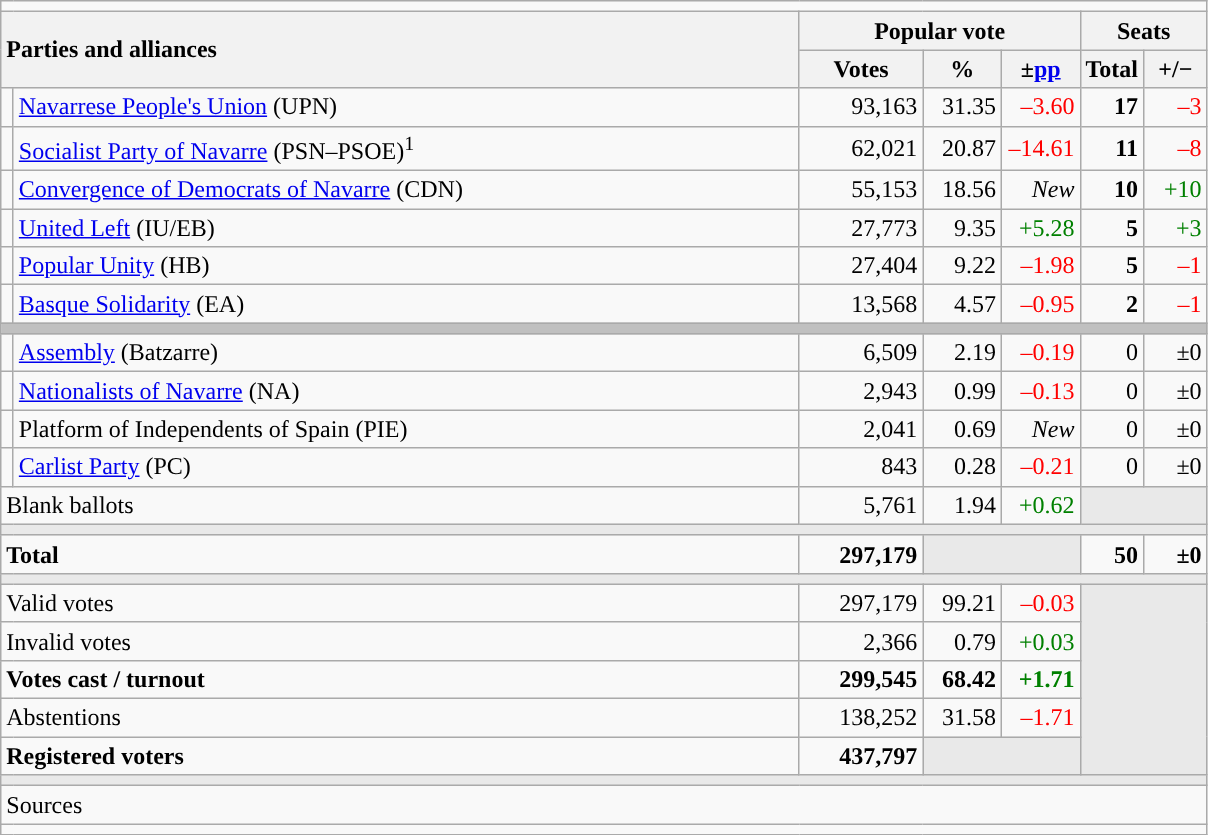<table class="wikitable" style="text-align:right;">
<tr>
<td colspan="7"></td>
</tr>
<tr>
<th style="text-align:left;" rowspan="2" colspan="2" width="525">Parties and alliances</th>
<th colspan="3">Popular vote</th>
<th colspan="2">Seats</th>
</tr>
<tr>
<th width="75">Votes</th>
<th width="45">%</th>
<th width="45">±<a href='#'>pp</a></th>
<th width="35">Total</th>
<th width="35">+/−</th>
</tr>
<tr>
<td width="1" style="color:inherit;background:"></td>
<td align="left"><a href='#'>Navarrese People's Union</a> (UPN)</td>
<td>93,163</td>
<td>31.35</td>
<td style="color:red;">–3.60</td>
<td><strong>17</strong></td>
<td style="color:red;">–3</td>
</tr>
<tr>
<td style="color:inherit;background:"></td>
<td align="left"><a href='#'>Socialist Party of Navarre</a> (PSN–PSOE)<sup>1</sup></td>
<td>62,021</td>
<td>20.87</td>
<td style="color:red;">–14.61</td>
<td><strong>11</strong></td>
<td style="color:red;">–8</td>
</tr>
<tr>
<td style="color:inherit;background:"></td>
<td align="left"><a href='#'>Convergence of Democrats of Navarre</a> (CDN)</td>
<td>55,153</td>
<td>18.56</td>
<td><em>New</em></td>
<td><strong>10</strong></td>
<td style="color:green;">+10</td>
</tr>
<tr>
<td style="color:inherit;background:"></td>
<td align="left"><a href='#'>United Left</a> (IU/EB)</td>
<td>27,773</td>
<td>9.35</td>
<td style="color:green;">+5.28</td>
<td><strong>5</strong></td>
<td style="color:green;">+3</td>
</tr>
<tr>
<td style="color:inherit;background:"></td>
<td align="left"><a href='#'>Popular Unity</a> (HB)</td>
<td>27,404</td>
<td>9.22</td>
<td style="color:red;">–1.98</td>
<td><strong>5</strong></td>
<td style="color:red;">–1</td>
</tr>
<tr>
<td style="color:inherit;background:"></td>
<td align="left"><a href='#'>Basque Solidarity</a> (EA)</td>
<td>13,568</td>
<td>4.57</td>
<td style="color:red;">–0.95</td>
<td><strong>2</strong></td>
<td style="color:red;">–1</td>
</tr>
<tr>
<td colspan="7" bgcolor="#C0C0C0"></td>
</tr>
<tr>
<td style="color:inherit;background:"></td>
<td align="left"><a href='#'>Assembly</a> (Batzarre)</td>
<td>6,509</td>
<td>2.19</td>
<td style="color:red;">–0.19</td>
<td>0</td>
<td>±0</td>
</tr>
<tr>
<td style="color:inherit;background:"></td>
<td align="left"><a href='#'>Nationalists of Navarre</a> (NA)</td>
<td>2,943</td>
<td>0.99</td>
<td style="color:red;">–0.13</td>
<td>0</td>
<td>±0</td>
</tr>
<tr>
<td style="color:inherit;background:"></td>
<td align="left">Platform of Independents of Spain (PIE)</td>
<td>2,041</td>
<td>0.69</td>
<td><em>New</em></td>
<td>0</td>
<td>±0</td>
</tr>
<tr>
<td style="color:inherit;background:"></td>
<td align="left"><a href='#'>Carlist Party</a> (PC)</td>
<td>843</td>
<td>0.28</td>
<td style="color:red;">–0.21</td>
<td>0</td>
<td>±0</td>
</tr>
<tr>
<td align="left" colspan="2">Blank ballots</td>
<td>5,761</td>
<td>1.94</td>
<td style="color:green;">+0.62</td>
<td bgcolor="#E9E9E9" colspan="2"></td>
</tr>
<tr>
<td colspan="7" bgcolor="#E9E9E9"></td>
</tr>
<tr style="font-weight:bold;">
<td align="left" colspan="2">Total</td>
<td>297,179</td>
<td bgcolor="#E9E9E9" colspan="2"></td>
<td>50</td>
<td>±0</td>
</tr>
<tr>
<td colspan="7" bgcolor="#E9E9E9"></td>
</tr>
<tr>
<td align="left" colspan="2">Valid votes</td>
<td>297,179</td>
<td>99.21</td>
<td style="color:red;">–0.03</td>
<td bgcolor="#E9E9E9" colspan="2" rowspan="5"></td>
</tr>
<tr>
<td align="left" colspan="2">Invalid votes</td>
<td>2,366</td>
<td>0.79</td>
<td style="color:green;">+0.03</td>
</tr>
<tr style="font-weight:bold;">
<td align="left" colspan="2">Votes cast / turnout</td>
<td>299,545</td>
<td>68.42</td>
<td style="color:green;">+1.71</td>
</tr>
<tr>
<td align="left" colspan="2">Abstentions</td>
<td>138,252</td>
<td>31.58</td>
<td style="color:red;">–1.71</td>
</tr>
<tr style="font-weight:bold;">
<td align="left" colspan="2">Registered voters</td>
<td>437,797</td>
<td bgcolor="#E9E9E9" colspan="2"></td>
</tr>
<tr>
<td colspan="7" bgcolor="#E9E9E9"></td>
</tr>
<tr>
<td align="left" colspan="7">Sources</td>
</tr>
<tr>
<td colspan="7" style="text-align:left; font-size:95%; max-width:790px;"></td>
</tr>
</table>
